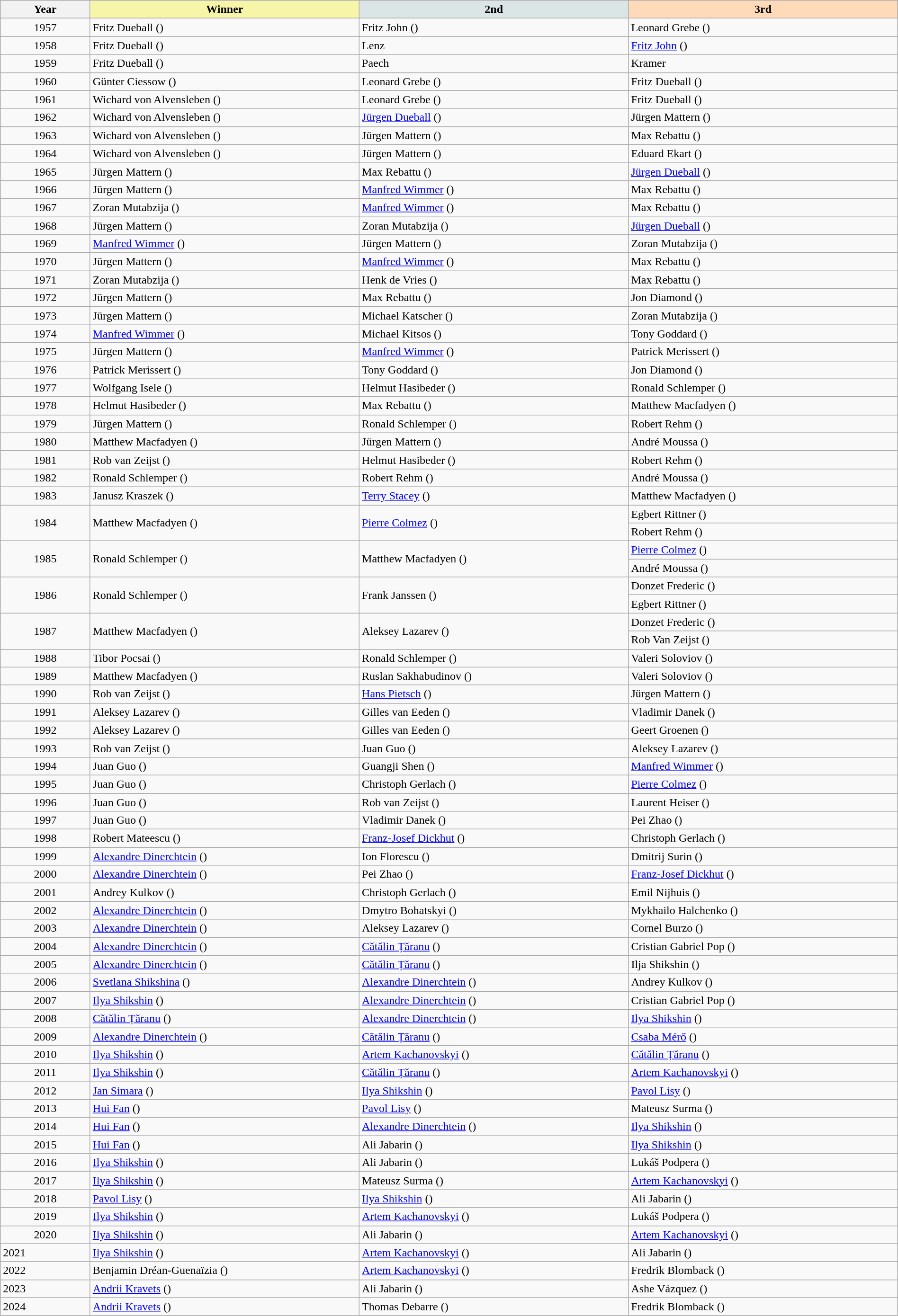<table class="wikitable" style="width:100%;">
<tr>
<th style="width:10%;">Year</th>
<th style="background:#f7f6a8; width:30%;">Winner</th>
<th style="background:#dce5e5; width:30%;">2nd</th>
<th style="background:#ffdab9; width:30%;">3rd</th>
</tr>
<tr>
<td align=center>1957</td>
<td>Fritz Dueball ()</td>
<td>Fritz John ()</td>
<td>Leonard Grebe ()</td>
</tr>
<tr>
<td align=center>1958</td>
<td>Fritz Dueball ()</td>
<td>Lenz</td>
<td><a href='#'>Fritz John</a> ()</td>
</tr>
<tr>
<td align=center>1959</td>
<td>Fritz Dueball ()</td>
<td>Paech</td>
<td>Kramer</td>
</tr>
<tr>
<td align=center>1960</td>
<td>Günter Ciessow ()</td>
<td>Leonard Grebe ()</td>
<td>Fritz Dueball ()</td>
</tr>
<tr>
<td align=center>1961</td>
<td>Wichard von Alvensleben ()</td>
<td>Leonard Grebe ()</td>
<td>Fritz Dueball ()</td>
</tr>
<tr>
<td align=center>1962</td>
<td>Wichard von Alvensleben ()</td>
<td><a href='#'>Jürgen Dueball</a> ()</td>
<td>Jürgen Mattern ()</td>
</tr>
<tr>
<td align=center>1963</td>
<td>Wichard von Alvensleben ()</td>
<td>Jürgen Mattern ()</td>
<td>Max Rebattu ()</td>
</tr>
<tr>
<td align=center>1964</td>
<td>Wichard von Alvensleben ()</td>
<td>Jürgen Mattern ()</td>
<td>Eduard Ekart ()</td>
</tr>
<tr>
<td align=center>1965</td>
<td>Jürgen Mattern ()</td>
<td>Max Rebattu ()</td>
<td><a href='#'>Jürgen Dueball</a> ()</td>
</tr>
<tr>
<td align=center>1966</td>
<td>Jürgen Mattern ()</td>
<td><a href='#'>Manfred Wimmer</a> ()</td>
<td>Max Rebattu ()</td>
</tr>
<tr>
<td align=center>1967</td>
<td>Zoran Mutabzija ()</td>
<td><a href='#'>Manfred Wimmer</a> ()</td>
<td>Max Rebattu ()</td>
</tr>
<tr>
<td align=center>1968</td>
<td>Jürgen Mattern ()</td>
<td>Zoran Mutabzija ()</td>
<td><a href='#'>Jürgen Dueball</a> ()</td>
</tr>
<tr>
<td align=center>1969</td>
<td><a href='#'>Manfred Wimmer</a> ()</td>
<td>Jürgen Mattern ()</td>
<td>Zoran Mutabzija ()</td>
</tr>
<tr>
<td align=center>1970</td>
<td>Jürgen Mattern ()</td>
<td><a href='#'>Manfred Wimmer</a> ()</td>
<td>Max Rebattu ()</td>
</tr>
<tr>
<td align=center>1971</td>
<td>Zoran Mutabzija ()</td>
<td>Henk de Vries ()</td>
<td>Max Rebattu ()</td>
</tr>
<tr>
<td align=center>1972</td>
<td>Jürgen Mattern ()</td>
<td>Max Rebattu ()</td>
<td>Jon Diamond ()</td>
</tr>
<tr>
<td align=center>1973</td>
<td>Jürgen Mattern ()</td>
<td>Michael Katscher ()</td>
<td>Zoran Mutabzija ()</td>
</tr>
<tr>
<td align=center>1974</td>
<td><a href='#'>Manfred Wimmer</a> ()</td>
<td>Michael Kitsos ()</td>
<td>Tony Goddard ()</td>
</tr>
<tr>
<td align=center>1975</td>
<td>Jürgen Mattern ()</td>
<td><a href='#'>Manfred Wimmer</a> ()</td>
<td>Patrick Merissert ()</td>
</tr>
<tr>
<td align=center>1976</td>
<td>Patrick Merissert ()</td>
<td>Tony Goddard ()</td>
<td>Jon Diamond ()</td>
</tr>
<tr>
<td align=center>1977</td>
<td>Wolfgang Isele ()</td>
<td>Helmut Hasibeder ()</td>
<td>Ronald Schlemper ()</td>
</tr>
<tr>
<td align=center>1978</td>
<td>Helmut Hasibeder ()</td>
<td>Max Rebattu ()</td>
<td>Matthew Macfadyen ()</td>
</tr>
<tr>
<td align=center>1979</td>
<td>Jürgen Mattern ()</td>
<td>Ronald Schlemper ()</td>
<td>Robert Rehm ()</td>
</tr>
<tr>
<td align=center>1980</td>
<td>Matthew Macfadyen ()</td>
<td>Jürgen Mattern ()</td>
<td>André Moussa ()</td>
</tr>
<tr>
<td align=center>1981</td>
<td>Rob van Zeijst ()</td>
<td>Helmut Hasibeder ()</td>
<td>Robert Rehm ()</td>
</tr>
<tr>
<td align=center>1982</td>
<td>Ronald Schlemper ()</td>
<td>Robert Rehm ()</td>
<td>André Moussa ()</td>
</tr>
<tr>
<td align=center>1983</td>
<td>Janusz Kraszek ()</td>
<td><a href='#'>Terry Stacey</a> ()</td>
<td>Matthew Macfadyen ()</td>
</tr>
<tr>
<td style="text-align:center;" rowspan="2">1984</td>
<td rowspan="2">Matthew Macfadyen ()</td>
<td rowspan="2"><a href='#'>Pierre Colmez</a> ()</td>
<td>Egbert Rittner ()</td>
</tr>
<tr>
<td>Robert Rehm ()</td>
</tr>
<tr>
<td style="text-align:center;" rowspan="2">1985</td>
<td rowspan="2">Ronald Schlemper ()</td>
<td rowspan="2">Matthew Macfadyen ()</td>
<td><a href='#'>Pierre Colmez</a> ()</td>
</tr>
<tr>
<td>André Moussa ()</td>
</tr>
<tr>
<td style="text-align:center;" rowspan="2">1986</td>
<td rowspan="2">Ronald Schlemper ()</td>
<td rowspan="2">Frank Janssen ()</td>
<td>Donzet Frederic ()</td>
</tr>
<tr>
<td>Egbert Rittner ()</td>
</tr>
<tr>
<td style="text-align:center;" rowspan="2">1987</td>
<td rowspan="2">Matthew Macfadyen ()</td>
<td rowspan="2">Aleksey Lazarev ()</td>
<td>Donzet Frederic ()</td>
</tr>
<tr>
<td>Rob Van Zeijst ()</td>
</tr>
<tr>
<td align=center>1988</td>
<td>Tibor Pocsai ()</td>
<td>Ronald Schlemper ()</td>
<td>Valeri Soloviov ()</td>
</tr>
<tr>
<td align=center>1989</td>
<td>Matthew Macfadyen ()</td>
<td>Ruslan Sakhabudinov ()</td>
<td>Valeri Soloviov ()</td>
</tr>
<tr>
<td align=center>1990</td>
<td>Rob van Zeijst ()</td>
<td><a href='#'>Hans Pietsch</a> ()</td>
<td>Jürgen Mattern ()</td>
</tr>
<tr>
<td align=center>1991</td>
<td>Aleksey Lazarev ()</td>
<td>Gilles van Eeden ()</td>
<td>Vladimir Danek ()</td>
</tr>
<tr>
<td align=center>1992</td>
<td>Aleksey Lazarev ()</td>
<td>Gilles van Eeden ()</td>
<td>Geert Groenen ()</td>
</tr>
<tr>
<td align=center>1993</td>
<td>Rob van Zeijst ()</td>
<td>Juan Guo ()</td>
<td>Aleksey Lazarev ()</td>
</tr>
<tr>
<td align=center>1994</td>
<td>Juan Guo ()</td>
<td>Guangji Shen ()</td>
<td><a href='#'>Manfred Wimmer</a> ()</td>
</tr>
<tr>
<td align=center>1995</td>
<td>Juan Guo ()</td>
<td>Christoph Gerlach ()</td>
<td><a href='#'>Pierre Colmez</a> ()</td>
</tr>
<tr>
<td align=center>1996</td>
<td>Juan Guo ()</td>
<td>Rob van Zeijst ()</td>
<td>Laurent Heiser ()</td>
</tr>
<tr>
<td align=center>1997</td>
<td>Juan Guo ()</td>
<td>Vladimir Danek ()</td>
<td>Pei Zhao ()</td>
</tr>
<tr>
<td align=center>1998</td>
<td>Robert Mateescu ()</td>
<td><a href='#'>Franz-Josef Dickhut</a> ()</td>
<td>Christoph Gerlach ()</td>
</tr>
<tr>
<td align=center>1999</td>
<td><a href='#'>Alexandre Dinerchtein</a> ()</td>
<td>Ion Florescu ()</td>
<td>Dmitrij Surin ()</td>
</tr>
<tr>
<td align=center>2000</td>
<td><a href='#'>Alexandre Dinerchtein</a> ()</td>
<td>Pei Zhao ()</td>
<td><a href='#'>Franz-Josef Dickhut</a> ()</td>
</tr>
<tr>
<td align=center>2001</td>
<td>Andrey Kulkov ()</td>
<td>Christoph Gerlach ()</td>
<td>Emil Nijhuis ()</td>
</tr>
<tr>
<td align=center>2002</td>
<td><a href='#'>Alexandre Dinerchtein</a> ()</td>
<td>Dmytro Bohatskyi ()</td>
<td>Mykhailo Halchenko ()</td>
</tr>
<tr>
<td align=center>2003</td>
<td><a href='#'>Alexandre Dinerchtein</a> ()</td>
<td>Aleksey Lazarev ()</td>
<td>Cornel Burzo ()</td>
</tr>
<tr>
<td align=center>2004</td>
<td><a href='#'>Alexandre Dinerchtein</a> ()</td>
<td><a href='#'>Cătălin Țăranu</a> ()</td>
<td>Cristian Gabriel Pop ()</td>
</tr>
<tr>
<td align=center>2005</td>
<td><a href='#'>Alexandre Dinerchtein</a> ()</td>
<td><a href='#'>Cătălin Țăranu</a> ()</td>
<td>Ilja Shikshin ()</td>
</tr>
<tr>
<td align=center>2006</td>
<td><a href='#'>Svetlana Shikshina</a> ()</td>
<td><a href='#'>Alexandre Dinerchtein</a> ()</td>
<td>Andrey Kulkov ()</td>
</tr>
<tr>
<td align=center>2007</td>
<td><a href='#'>Ilya Shikshin</a> ()</td>
<td><a href='#'>Alexandre Dinerchtein</a> ()</td>
<td>Cristian Gabriel Pop ()</td>
</tr>
<tr>
<td align=center>2008</td>
<td><a href='#'>Cătălin Țăranu</a> ()</td>
<td><a href='#'>Alexandre Dinerchtein</a> ()</td>
<td><a href='#'>Ilya Shikshin</a> ()</td>
</tr>
<tr>
<td align=center>2009</td>
<td><a href='#'>Alexandre Dinerchtein</a> ()</td>
<td><a href='#'>Cătălin Țăranu</a> ()</td>
<td><a href='#'>Csaba Mérő</a> ()</td>
</tr>
<tr>
<td align=center>2010</td>
<td><a href='#'>Ilya Shikshin</a> ()</td>
<td><a href='#'>Artem Kachanovskyi</a> ()</td>
<td><a href='#'>Cătălin Țăranu</a> ()</td>
</tr>
<tr>
<td align=center>2011</td>
<td><a href='#'>Ilya Shikshin</a> ()</td>
<td><a href='#'>Cătălin Țăranu</a> ()</td>
<td><a href='#'>Artem Kachanovskyi</a> ()</td>
</tr>
<tr>
<td align=center>2012</td>
<td><a href='#'>Jan Simara</a> ()</td>
<td><a href='#'>Ilya Shikshin</a> ()</td>
<td><a href='#'>Pavol Lisy</a> ()</td>
</tr>
<tr>
<td align=center>2013</td>
<td><a href='#'>Hui Fan</a> ()</td>
<td><a href='#'>Pavol Lisy</a> ()</td>
<td>Mateusz Surma ()</td>
</tr>
<tr>
<td align=center>2014</td>
<td><a href='#'>Hui Fan</a> ()</td>
<td><a href='#'>Alexandre Dinerchtein</a> ()</td>
<td><a href='#'>Ilya Shikshin</a> ()</td>
</tr>
<tr>
<td align=center>2015</td>
<td><a href='#'>Hui Fan</a> ()</td>
<td>Ali Jabarin ()</td>
<td><a href='#'>Ilya Shikshin</a> ()</td>
</tr>
<tr>
<td align=center>2016</td>
<td><a href='#'>Ilya Shikshin</a> ()</td>
<td>Ali Jabarin ()</td>
<td>Lukáš Podpera ()</td>
</tr>
<tr>
<td align=center>2017</td>
<td><a href='#'>Ilya Shikshin</a> ()</td>
<td>Mateusz Surma ()</td>
<td><a href='#'>Artem Kachanovskyi</a> ()</td>
</tr>
<tr>
<td align=center>2018</td>
<td><a href='#'>Pavol Lisy</a> ()</td>
<td><a href='#'>Ilya Shikshin</a> ()</td>
<td>Ali Jabarin ()</td>
</tr>
<tr>
<td align=center>2019</td>
<td><a href='#'>Ilya Shikshin</a> ()</td>
<td><a href='#'>Artem Kachanovskyi</a> ()</td>
<td>Lukáš Podpera ()</td>
</tr>
<tr>
<td align=center>2020</td>
<td><a href='#'>Ilya Shikshin</a> ()</td>
<td>Ali Jabarin ()</td>
<td><a href='#'>Artem Kachanovskyi</a> ()</td>
</tr>
<tr>
<td>2021</td>
<td><a href='#'>Ilya Shikshin</a> ()</td>
<td><a href='#'>Artem Kachanovskyi</a> ()</td>
<td>Ali Jabarin ()</td>
</tr>
<tr>
<td>2022</td>
<td>Benjamin Dréan-Guenaïzia ()</td>
<td><a href='#'>Artem Kachanovskyi</a> ()</td>
<td>Fredrik Blomback ()</td>
</tr>
<tr>
<td>2023</td>
<td><a href='#'>Andrii Kravets</a> ()</td>
<td>Ali Jabarin ()</td>
<td>Ashe Vázquez ()</td>
</tr>
<tr>
<td>2024</td>
<td><a href='#'>Andrii Kravets</a> ()</td>
<td>Thomas Debarre ()</td>
<td>Fredrik Blomback ()</td>
</tr>
</table>
